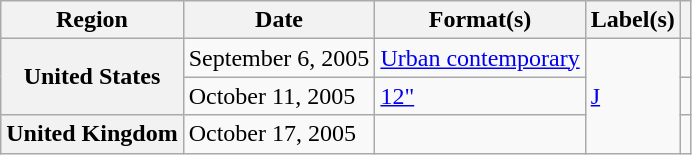<table class="wikitable sortable plainrowheaders">
<tr>
<th scope="col">Region</th>
<th scope="col">Date</th>
<th scope="col">Format(s)</th>
<th scope="col">Label(s)</th>
<th scope="col"></th>
</tr>
<tr>
<th scope="row" rowspan="2">United States</th>
<td>September 6, 2005</td>
<td><a href='#'>Urban contemporary</a></td>
<td rowspan="3"><a href='#'>J</a></td>
<td align="center"></td>
</tr>
<tr>
<td>October 11, 2005</td>
<td><a href='#'>12"</a></td>
<td align="center"></td>
</tr>
<tr>
<th scope="row">United Kingdom</th>
<td>October 17, 2005</td>
<td></td>
<td align="center"></td>
</tr>
</table>
